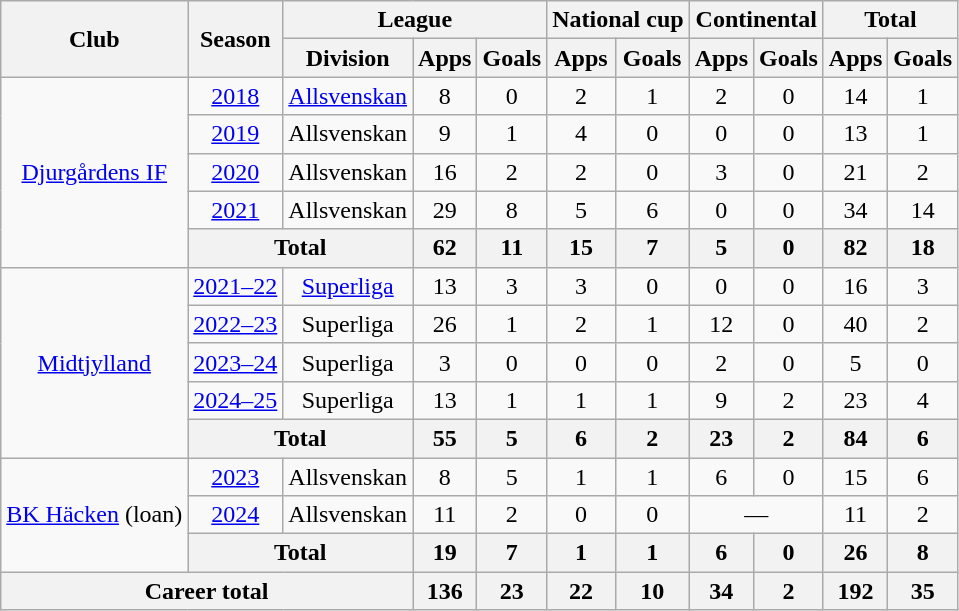<table class="wikitable" style="text-align: center;">
<tr>
<th rowspan="2">Club</th>
<th rowspan="2">Season</th>
<th colspan="3">League</th>
<th colspan="2">National cup</th>
<th colspan="2">Continental</th>
<th colspan="2">Total</th>
</tr>
<tr>
<th>Division</th>
<th>Apps</th>
<th>Goals</th>
<th>Apps</th>
<th>Goals</th>
<th>Apps</th>
<th>Goals</th>
<th>Apps</th>
<th>Goals</th>
</tr>
<tr>
<td rowspan="5"><a href='#'>Djurgårdens IF</a></td>
<td><a href='#'>2018</a></td>
<td><a href='#'>Allsvenskan</a></td>
<td>8</td>
<td>0</td>
<td>2</td>
<td>1</td>
<td>2</td>
<td>0</td>
<td>14</td>
<td>1</td>
</tr>
<tr>
<td><a href='#'>2019</a></td>
<td>Allsvenskan</td>
<td>9</td>
<td>1</td>
<td>4</td>
<td>0</td>
<td>0</td>
<td>0</td>
<td>13</td>
<td>1</td>
</tr>
<tr>
<td><a href='#'>2020</a></td>
<td>Allsvenskan</td>
<td>16</td>
<td>2</td>
<td>2</td>
<td>0</td>
<td>3</td>
<td>0</td>
<td>21</td>
<td>2</td>
</tr>
<tr>
<td><a href='#'>2021</a></td>
<td>Allsvenskan</td>
<td>29</td>
<td>8</td>
<td>5</td>
<td>6</td>
<td>0</td>
<td>0</td>
<td>34</td>
<td>14</td>
</tr>
<tr>
<th colspan="2">Total</th>
<th>62</th>
<th>11</th>
<th>15</th>
<th>7</th>
<th>5</th>
<th>0</th>
<th>82</th>
<th>18</th>
</tr>
<tr>
<td rowspan="5"><a href='#'>Midtjylland</a></td>
<td><a href='#'>2021–22</a></td>
<td><a href='#'>Superliga</a></td>
<td>13</td>
<td>3</td>
<td>3</td>
<td>0</td>
<td>0</td>
<td>0</td>
<td>16</td>
<td>3</td>
</tr>
<tr>
<td><a href='#'>2022–23</a></td>
<td>Superliga</td>
<td>26</td>
<td>1</td>
<td>2</td>
<td>1</td>
<td>12</td>
<td>0</td>
<td>40</td>
<td>2</td>
</tr>
<tr>
<td><a href='#'>2023–24</a></td>
<td>Superliga</td>
<td>3</td>
<td>0</td>
<td>0</td>
<td>0</td>
<td>2</td>
<td>0</td>
<td>5</td>
<td>0</td>
</tr>
<tr>
<td><a href='#'>2024–25</a></td>
<td>Superliga</td>
<td>13</td>
<td>1</td>
<td>1</td>
<td>1</td>
<td>9</td>
<td>2</td>
<td>23</td>
<td>4</td>
</tr>
<tr>
<th colspan="2">Total</th>
<th>55</th>
<th>5</th>
<th>6</th>
<th>2</th>
<th>23</th>
<th>2</th>
<th>84</th>
<th>6</th>
</tr>
<tr>
<td rowspan="3"><a href='#'>BK Häcken</a> (loan)</td>
<td><a href='#'>2023</a></td>
<td>Allsvenskan</td>
<td>8</td>
<td>5</td>
<td>1</td>
<td>1</td>
<td>6</td>
<td>0</td>
<td>15</td>
<td>6</td>
</tr>
<tr>
<td><a href='#'>2024</a></td>
<td>Allsvenskan</td>
<td>11</td>
<td>2</td>
<td>0</td>
<td>0</td>
<td colspan="2">—</td>
<td>11</td>
<td>2</td>
</tr>
<tr>
<th colspan="2">Total</th>
<th>19</th>
<th>7</th>
<th>1</th>
<th>1</th>
<th>6</th>
<th>0</th>
<th>26</th>
<th>8</th>
</tr>
<tr>
<th colspan="3">Career total</th>
<th>136</th>
<th>23</th>
<th>22</th>
<th>10</th>
<th>34</th>
<th>2</th>
<th>192</th>
<th>35</th>
</tr>
</table>
